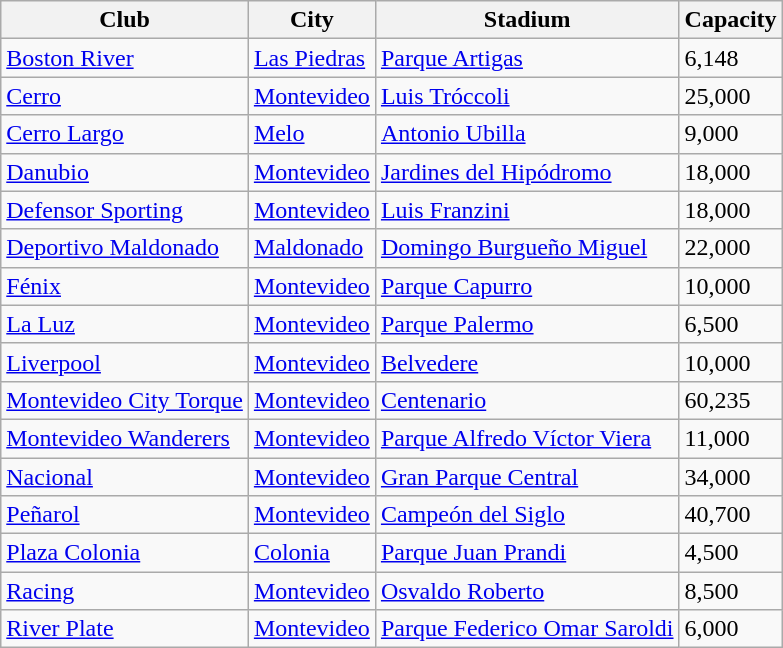<table class="wikitable sortable">
<tr>
<th>Club</th>
<th>City</th>
<th>Stadium</th>
<th>Capacity</th>
</tr>
<tr>
<td><a href='#'>Boston River</a></td>
<td><a href='#'>Las Piedras</a></td>
<td><a href='#'>Parque Artigas</a></td>
<td>6,148</td>
</tr>
<tr>
<td><a href='#'>Cerro</a></td>
<td><a href='#'>Montevideo</a></td>
<td><a href='#'>Luis Tróccoli</a></td>
<td>25,000</td>
</tr>
<tr>
<td><a href='#'>Cerro Largo</a></td>
<td><a href='#'>Melo</a></td>
<td><a href='#'>Antonio Ubilla</a></td>
<td>9,000</td>
</tr>
<tr>
<td><a href='#'>Danubio</a></td>
<td><a href='#'>Montevideo</a></td>
<td><a href='#'>Jardines del Hipódromo</a></td>
<td>18,000</td>
</tr>
<tr>
<td><a href='#'>Defensor Sporting</a></td>
<td><a href='#'>Montevideo</a></td>
<td><a href='#'>Luis Franzini</a></td>
<td>18,000</td>
</tr>
<tr>
<td><a href='#'>Deportivo Maldonado</a></td>
<td><a href='#'>Maldonado</a></td>
<td><a href='#'>Domingo Burgueño Miguel</a></td>
<td>22,000</td>
</tr>
<tr>
<td><a href='#'>Fénix</a></td>
<td><a href='#'>Montevideo</a></td>
<td><a href='#'>Parque Capurro</a></td>
<td>10,000</td>
</tr>
<tr>
<td><a href='#'>La Luz</a></td>
<td><a href='#'>Montevideo</a></td>
<td><a href='#'>Parque Palermo</a></td>
<td>6,500</td>
</tr>
<tr>
<td><a href='#'>Liverpool</a></td>
<td><a href='#'>Montevideo</a></td>
<td><a href='#'>Belvedere</a></td>
<td>10,000</td>
</tr>
<tr>
<td><a href='#'>Montevideo City Torque</a></td>
<td><a href='#'>Montevideo</a></td>
<td><a href='#'>Centenario</a></td>
<td>60,235</td>
</tr>
<tr>
<td><a href='#'>Montevideo Wanderers</a></td>
<td><a href='#'>Montevideo</a></td>
<td><a href='#'>Parque Alfredo Víctor Viera</a></td>
<td>11,000</td>
</tr>
<tr>
<td><a href='#'>Nacional</a></td>
<td><a href='#'>Montevideo</a></td>
<td><a href='#'>Gran Parque Central</a></td>
<td>34,000</td>
</tr>
<tr>
<td><a href='#'>Peñarol</a></td>
<td><a href='#'>Montevideo</a></td>
<td><a href='#'>Campeón del Siglo</a></td>
<td>40,700</td>
</tr>
<tr>
<td><a href='#'>Plaza Colonia</a></td>
<td><a href='#'>Colonia</a></td>
<td><a href='#'>Parque Juan Prandi</a></td>
<td>4,500</td>
</tr>
<tr>
<td><a href='#'>Racing</a></td>
<td><a href='#'>Montevideo</a></td>
<td><a href='#'>Osvaldo Roberto</a></td>
<td>8,500</td>
</tr>
<tr>
<td><a href='#'>River Plate</a></td>
<td><a href='#'>Montevideo</a></td>
<td><a href='#'>Parque Federico Omar Saroldi</a></td>
<td>6,000</td>
</tr>
</table>
